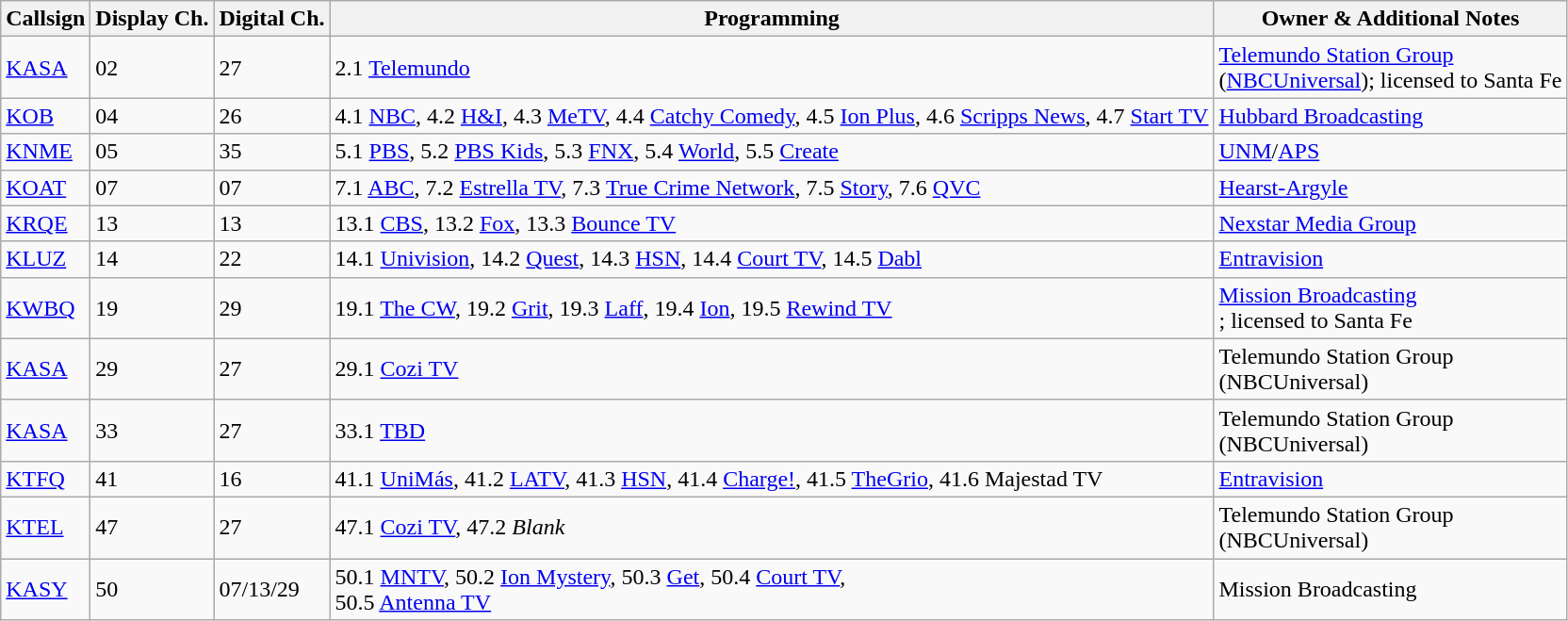<table class="wikitable" border="1">
<tr>
<th>Callsign</th>
<th>Display Ch.</th>
<th>Digital Ch.</th>
<th>Programming</th>
<th>Owner & Additional Notes</th>
</tr>
<tr>
<td><a href='#'>KASA</a></td>
<td>02</td>
<td>27</td>
<td>2.1 <a href='#'>Telemundo</a></td>
<td><a href='#'>Telemundo Station Group</a><br>(<a href='#'>NBCUniversal</a>); licensed to Santa Fe</td>
</tr>
<tr>
<td><a href='#'>KOB</a></td>
<td>04</td>
<td>26</td>
<td>4.1 <a href='#'>NBC</a>, 4.2 <a href='#'>H&I</a>, 4.3 <a href='#'>MeTV</a>, 4.4 <a href='#'>Catchy Comedy</a>, 4.5 <a href='#'>Ion Plus</a>, 4.6 <a href='#'>Scripps News</a>, 4.7 <a href='#'>Start TV</a></td>
<td><a href='#'>Hubbard Broadcasting</a></td>
</tr>
<tr>
<td><a href='#'>KNME</a></td>
<td>05</td>
<td>35</td>
<td>5.1 <a href='#'>PBS</a>, 5.2 <a href='#'>PBS Kids</a>, 5.3 <a href='#'>FNX</a>, 5.4 <a href='#'>World</a>, 5.5 <a href='#'>Create</a></td>
<td><a href='#'>UNM</a>/<a href='#'>APS</a></td>
</tr>
<tr>
<td><a href='#'>KOAT</a></td>
<td>07</td>
<td>07</td>
<td>7.1 <a href='#'>ABC</a>, 7.2 <a href='#'>Estrella TV</a>, 7.3 <a href='#'>True Crime Network</a>, 7.5 <a href='#'>Story</a>, 7.6 <a href='#'>QVC</a></td>
<td><a href='#'>Hearst-Argyle</a></td>
</tr>
<tr>
<td><a href='#'>KRQE</a></td>
<td>13</td>
<td>13</td>
<td>13.1 <a href='#'>CBS</a>, 13.2 <a href='#'>Fox</a>, 13.3 <a href='#'>Bounce TV</a></td>
<td><a href='#'>Nexstar Media Group</a></td>
</tr>
<tr>
<td><a href='#'>KLUZ</a></td>
<td>14</td>
<td>22</td>
<td>14.1 <a href='#'>Univision</a>, 14.2 <a href='#'>Quest</a>, 14.3 <a href='#'>HSN</a>, 14.4 <a href='#'>Court TV</a>, 14.5 <a href='#'>Dabl</a></td>
<td><a href='#'>Entravision</a></td>
</tr>
<tr>
<td><a href='#'>KWBQ</a></td>
<td>19</td>
<td>29</td>
<td>19.1 <a href='#'>The CW</a>, 19.2 <a href='#'>Grit</a>, 19.3 <a href='#'>Laff</a>, 19.4 <a href='#'>Ion</a>, 19.5 <a href='#'>Rewind TV</a></td>
<td><a href='#'>Mission Broadcasting</a><br>; licensed to Santa Fe</td>
</tr>
<tr>
<td><a href='#'>KASA</a></td>
<td>29</td>
<td>27</td>
<td>29.1 <a href='#'>Cozi TV</a></td>
<td>Telemundo Station Group<br>(NBCUniversal)</td>
</tr>
<tr>
<td><a href='#'>KASA</a></td>
<td>33</td>
<td>27</td>
<td>33.1 <a href='#'>TBD</a></td>
<td>Telemundo Station Group<br>(NBCUniversal)</td>
</tr>
<tr>
<td><a href='#'>KTFQ</a></td>
<td>41</td>
<td>16</td>
<td>41.1 <a href='#'>UniMás</a>, 41.2 <a href='#'>LATV</a>, 41.3 <a href='#'>HSN</a>, 41.4 <a href='#'>Charge!</a>, 41.5 <a href='#'>TheGrio</a>, 41.6 Majestad TV</td>
<td><a href='#'>Entravision</a></td>
</tr>
<tr>
<td><a href='#'>KTEL</a></td>
<td>47</td>
<td>27</td>
<td>47.1 <a href='#'>Cozi TV</a>, 47.2 <em>Blank</em></td>
<td>Telemundo Station Group<br>(NBCUniversal)</td>
</tr>
<tr>
<td><a href='#'>KASY</a></td>
<td>50</td>
<td>07/13/29</td>
<td>50.1 <a href='#'>MNTV</a>, 50.2 <a href='#'>Ion Mystery</a>, 50.3 <a href='#'>Get</a>, 50.4 <a href='#'>Court TV</a>,<br>50.5 <a href='#'>Antenna TV</a></td>
<td>Mission Broadcasting<br></td>
</tr>
</table>
